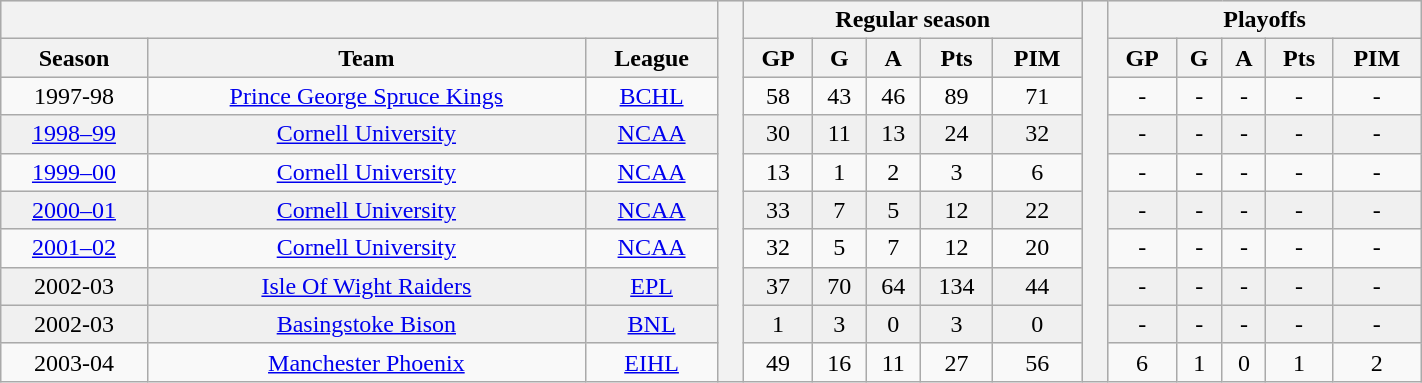<table class="wikitable"| BORDER="0" CELLPADDING="1" CELLSPACING="0" width="75%" style="text-align:center">
<tr bgcolor="#e0e0e0">
<th colspan="3" bgcolor="#ffffff"> </th>
<th rowspan="99" bgcolor="#ffffff"> </th>
<th colspan="5">Regular season</th>
<th rowspan="99" bgcolor="#ffffff"> </th>
<th colspan="5">Playoffs</th>
</tr>
<tr bgcolor="#e0e0e0">
<th>Season</th>
<th>Team</th>
<th>League</th>
<th>GP</th>
<th>G</th>
<th>A</th>
<th>Pts</th>
<th>PIM</th>
<th>GP</th>
<th>G</th>
<th>A</th>
<th>Pts</th>
<th>PIM</th>
</tr>
<tr ALIGN="center">
<td>1997-98</td>
<td><a href='#'>Prince George Spruce Kings</a></td>
<td><a href='#'>BCHL</a></td>
<td>58</td>
<td>43</td>
<td>46</td>
<td>89</td>
<td>71</td>
<td>-</td>
<td>-</td>
<td>-</td>
<td>-</td>
<td>-</td>
</tr>
<tr ALIGN="center" bgcolor="#f0f0f0">
<td><a href='#'>1998–99</a></td>
<td><a href='#'>Cornell University</a></td>
<td><a href='#'>NCAA</a></td>
<td>30</td>
<td>11</td>
<td>13</td>
<td>24</td>
<td>32</td>
<td>-</td>
<td>-</td>
<td>-</td>
<td>-</td>
<td>-</td>
</tr>
<tr ALIGN="center">
<td><a href='#'>1999–00</a></td>
<td><a href='#'>Cornell University</a></td>
<td><a href='#'>NCAA</a></td>
<td>13</td>
<td>1</td>
<td>2</td>
<td>3</td>
<td>6</td>
<td>-</td>
<td>-</td>
<td>-</td>
<td>-</td>
<td>-</td>
</tr>
<tr ALIGN="center" bgcolor="#f0f0f0">
<td><a href='#'>2000–01</a></td>
<td><a href='#'>Cornell University</a></td>
<td><a href='#'>NCAA</a></td>
<td>33</td>
<td>7</td>
<td>5</td>
<td>12</td>
<td>22</td>
<td>-</td>
<td>-</td>
<td>-</td>
<td>-</td>
<td>-</td>
</tr>
<tr ALIGN="center">
<td><a href='#'>2001–02</a></td>
<td><a href='#'>Cornell University</a></td>
<td><a href='#'>NCAA</a></td>
<td>32</td>
<td>5</td>
<td>7</td>
<td>12</td>
<td>20</td>
<td>-</td>
<td>-</td>
<td>-</td>
<td>-</td>
<td>-</td>
</tr>
<tr ALIGN="center" bgcolor="#f0f0f0">
<td>2002-03</td>
<td><a href='#'>Isle Of Wight Raiders</a></td>
<td><a href='#'>EPL</a></td>
<td>37</td>
<td>70</td>
<td>64</td>
<td>134</td>
<td>44</td>
<td>-</td>
<td>-</td>
<td>-</td>
<td>-</td>
<td>-</td>
</tr>
<tr ALIGN="center" bgcolor="#f0f0f0">
<td>2002-03</td>
<td><a href='#'>Basingstoke Bison</a></td>
<td><a href='#'>BNL</a></td>
<td>1</td>
<td>3</td>
<td>0</td>
<td>3</td>
<td>0</td>
<td>-</td>
<td>-</td>
<td>-</td>
<td>-</td>
<td>-</td>
</tr>
<tr ALIGN="center">
<td>2003-04</td>
<td><a href='#'>Manchester Phoenix</a></td>
<td><a href='#'>EIHL</a></td>
<td>49</td>
<td>16</td>
<td>11</td>
<td>27</td>
<td>56</td>
<td>6</td>
<td>1</td>
<td>0</td>
<td>1</td>
<td>2</td>
</tr>
</table>
